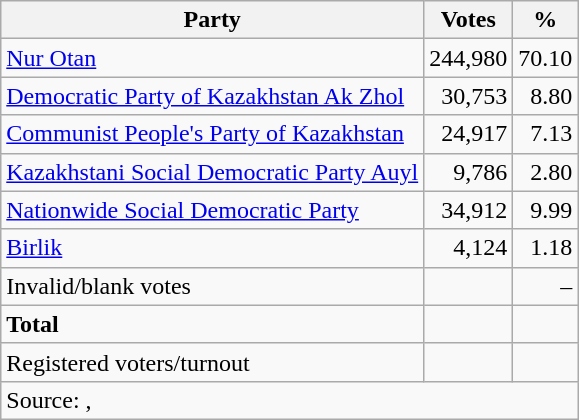<table class=wikitable style=text-align:right>
<tr>
<th>Party</th>
<th>Votes</th>
<th>%</th>
</tr>
<tr>
<td align=left><a href='#'>Nur Otan</a></td>
<td>244,980</td>
<td>70.10</td>
</tr>
<tr>
<td align=left><a href='#'>Democratic Party of Kazakhstan Ak Zhol</a></td>
<td>30,753</td>
<td>8.80</td>
</tr>
<tr>
<td align=left><a href='#'>Communist People's Party of Kazakhstan</a></td>
<td>24,917</td>
<td>7.13</td>
</tr>
<tr>
<td align=left><a href='#'>Kazakhstani Social Democratic Party Auyl</a></td>
<td>9,786</td>
<td>2.80</td>
</tr>
<tr>
<td align=left><a href='#'>Nationwide Social Democratic Party</a></td>
<td>34,912</td>
<td>9.99</td>
</tr>
<tr>
<td align=left><a href='#'>Birlik</a></td>
<td>4,124</td>
<td>1.18</td>
</tr>
<tr>
<td align=left>Invalid/blank votes</td>
<td></td>
<td>–</td>
</tr>
<tr>
<td align=left><strong>Total</strong></td>
<td></td>
<td></td>
</tr>
<tr>
<td align=left>Registered voters/turnout</td>
<td></td>
<td></td>
</tr>
<tr>
<td align=left colspan=5>Source: , </td>
</tr>
</table>
